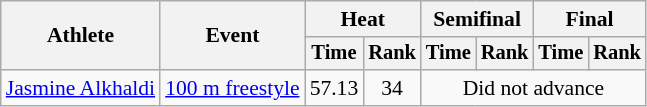<table class=wikitable style="font-size:90%">
<tr>
<th rowspan="2">Athlete</th>
<th rowspan="2">Event</th>
<th colspan="2">Heat</th>
<th colspan="2">Semifinal</th>
<th colspan="2">Final</th>
</tr>
<tr style="font-size:95%">
<th>Time</th>
<th>Rank</th>
<th>Time</th>
<th>Rank</th>
<th>Time</th>
<th>Rank</th>
</tr>
<tr align=center>
<td align=left><a href='#'>Jasmine Alkhaldi</a></td>
<td align=left><a href='#'>100 m freestyle</a></td>
<td>57.13</td>
<td>34</td>
<td colspan=4>Did not advance</td>
</tr>
</table>
